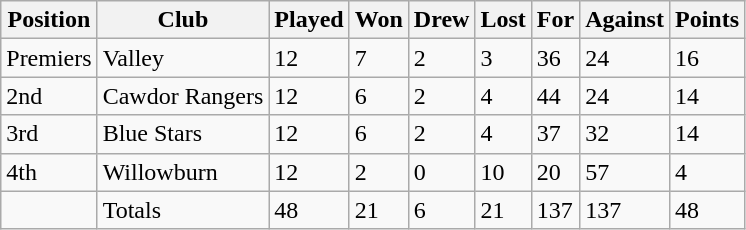<table class="wikitable">
<tr>
<th>Position</th>
<th>Club</th>
<th>Played</th>
<th>Won</th>
<th>Drew</th>
<th>Lost</th>
<th>For</th>
<th>Against</th>
<th>Points</th>
</tr>
<tr>
<td>Premiers</td>
<td>Valley</td>
<td>12</td>
<td>7</td>
<td>2</td>
<td>3</td>
<td>36</td>
<td>24</td>
<td>16</td>
</tr>
<tr>
<td>2nd</td>
<td>Cawdor Rangers</td>
<td>12</td>
<td>6</td>
<td>2</td>
<td>4</td>
<td>44</td>
<td>24</td>
<td>14</td>
</tr>
<tr>
<td>3rd</td>
<td>Blue Stars</td>
<td>12</td>
<td>6</td>
<td>2</td>
<td>4</td>
<td>37</td>
<td>32</td>
<td>14</td>
</tr>
<tr>
<td>4th</td>
<td>Willowburn</td>
<td>12</td>
<td>2</td>
<td>0</td>
<td>10</td>
<td>20</td>
<td>57</td>
<td>4</td>
</tr>
<tr>
<td></td>
<td>Totals</td>
<td>48</td>
<td>21</td>
<td>6</td>
<td>21</td>
<td>137</td>
<td>137</td>
<td>48</td>
</tr>
</table>
